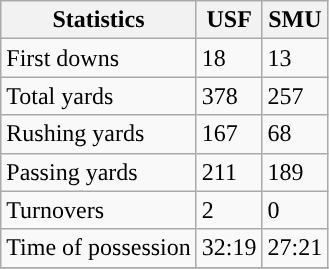<table class="wikitable">
<tr>
<th>Statistics</th>
<th>USF</th>
<th>SMU</th>
</tr>
<tr>
<td>First downs</td>
<td>18</td>
<td>13</td>
</tr>
<tr>
<td>Total yards</td>
<td>378</td>
<td>257</td>
</tr>
<tr>
<td>Rushing yards</td>
<td>167</td>
<td>68</td>
</tr>
<tr>
<td>Passing yards</td>
<td>211</td>
<td>189</td>
</tr>
<tr>
<td>Turnovers</td>
<td>2</td>
<td>0</td>
</tr>
<tr>
<td>Time of possession</td>
<td>32:19</td>
<td>27:21</td>
</tr>
<tr>
</tr>
</table>
